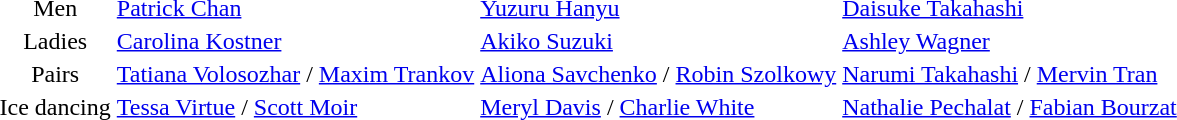<table>
<tr>
<td align="center">Men</td>
<td> <a href='#'>Patrick Chan</a></td>
<td> <a href='#'>Yuzuru Hanyu</a></td>
<td> <a href='#'>Daisuke Takahashi</a></td>
</tr>
<tr>
<td align="center">Ladies</td>
<td> <a href='#'>Carolina Kostner</a></td>
<td> <a href='#'>Akiko Suzuki</a></td>
<td> <a href='#'>Ashley Wagner</a></td>
</tr>
<tr>
<td align="center">Pairs</td>
<td> <a href='#'>Tatiana Volosozhar</a> / <a href='#'>Maxim Trankov</a></td>
<td> <a href='#'>Aliona Savchenko</a> / <a href='#'>Robin Szolkowy</a></td>
<td> <a href='#'>Narumi Takahashi</a> / <a href='#'>Mervin Tran</a></td>
</tr>
<tr>
<td align="center">Ice dancing</td>
<td> <a href='#'>Tessa Virtue</a> / <a href='#'>Scott Moir</a></td>
<td> <a href='#'>Meryl Davis</a> / <a href='#'>Charlie White</a></td>
<td> <a href='#'>Nathalie Pechalat</a> / <a href='#'>Fabian Bourzat</a></td>
</tr>
</table>
